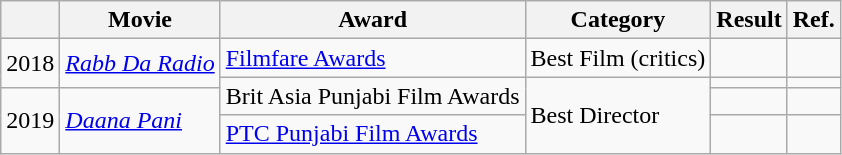<table class="wikitable sortable">
<tr>
<th></th>
<th>Movie</th>
<th>Award</th>
<th>Category</th>
<th>Result</th>
<th>Ref.</th>
</tr>
<tr>
<td rowspan="2">2018</td>
<td rowspan="2"><em><a href='#'>Rabb Da Radio</a></em></td>
<td><a href='#'>Filmfare Awards</a></td>
<td>Best Film (critics)</td>
<td></td>
<td></td>
</tr>
<tr>
<td rowspan="2">Brit Asia Punjabi Film Awards</td>
<td rowspan="3">Best Director</td>
<td></td>
<td></td>
</tr>
<tr>
<td rowspan="2">2019</td>
<td rowspan="2"><em><a href='#'>Daana Pani</a></em></td>
<td></td>
<td></td>
</tr>
<tr>
<td><a href='#'>PTC Punjabi Film Awards</a></td>
<td></td>
<td></td>
</tr>
</table>
